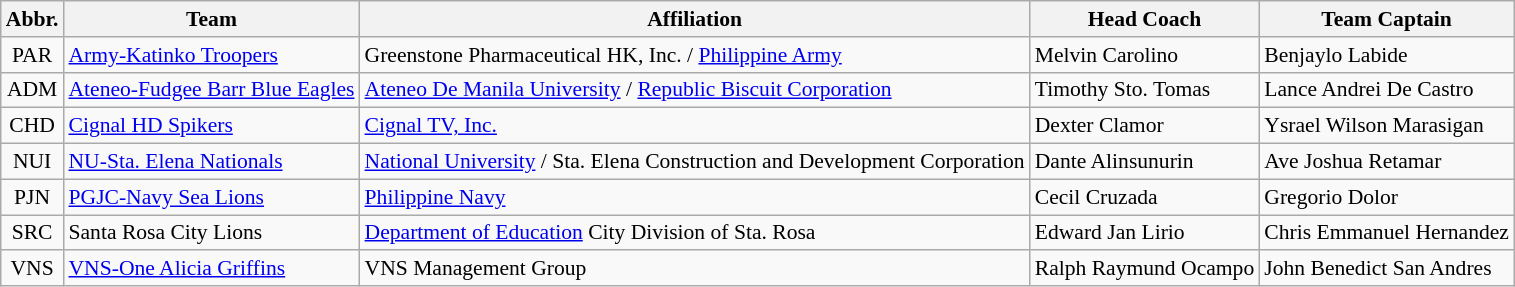<table class="wikitable" style="font-size:90%">
<tr>
<th>Abbr.</th>
<th>Team</th>
<th>Affiliation</th>
<th>Head Coach</th>
<th>Team Captain</th>
</tr>
<tr>
<td style="text-align:center;">PAR</td>
<td> <a href='#'>Army-Katinko Troopers</a></td>
<td>Greenstone Pharmaceutical HK, Inc. / <a href='#'>Philippine Army</a></td>
<td> Melvin Carolino</td>
<td> Benjaylo Labide</td>
</tr>
<tr>
<td style="text-align:center;">ADM</td>
<td> <a href='#'>Ateneo-Fudgee Barr Blue Eagles</a></td>
<td><a href='#'>Ateneo De Manila University</a> / <a href='#'>Republic Biscuit Corporation</a></td>
<td> Timothy Sto. Tomas</td>
<td> Lance Andrei De Castro</td>
</tr>
<tr>
<td style="text-align:center;">CHD</td>
<td> <a href='#'>Cignal HD Spikers</a></td>
<td><a href='#'>Cignal TV, Inc.</a></td>
<td> Dexter Clamor</td>
<td> Ysrael Wilson Marasigan</td>
</tr>
<tr>
<td style="text-align:center;">NUI</td>
<td> <a href='#'>NU-Sta. Elena Nationals</a></td>
<td><a href='#'>National University</a> / Sta. Elena Construction and Development Corporation</td>
<td> Dante Alinsunurin</td>
<td> Ave Joshua Retamar</td>
</tr>
<tr>
<td style="text-align:center;">PJN</td>
<td> <a href='#'>PGJC-Navy Sea Lions</a></td>
<td><a href='#'>Philippine Navy</a></td>
<td> Cecil Cruzada</td>
<td> Gregorio Dolor</td>
</tr>
<tr>
<td style="text-align:center;">SRC</td>
<td> Santa Rosa City Lions</td>
<td><a href='#'>Department of Education</a> City Division of Sta. Rosa</td>
<td> Edward Jan Lirio</td>
<td> Chris Emmanuel Hernandez</td>
</tr>
<tr>
<td style="text-align:center;">VNS</td>
<td> <a href='#'>VNS-One Alicia Griffins</a></td>
<td>VNS Management Group</td>
<td> Ralph Raymund Ocampo</td>
<td> John Benedict San Andres</td>
</tr>
</table>
